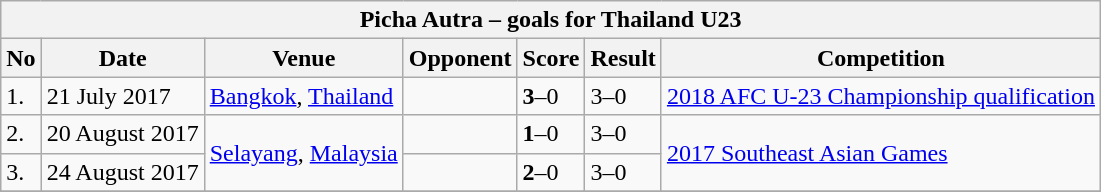<table class="wikitable">
<tr>
<th colspan="8"><strong>Picha Autra – goals for Thailand U23</strong></th>
</tr>
<tr>
<th>No</th>
<th>Date</th>
<th>Venue</th>
<th>Opponent</th>
<th>Score</th>
<th>Result</th>
<th>Competition</th>
</tr>
<tr>
<td>1.</td>
<td>21 July 2017</td>
<td><a href='#'>Bangkok</a>, <a href='#'>Thailand</a></td>
<td></td>
<td><strong>3</strong>–0</td>
<td>3–0</td>
<td><a href='#'>2018 AFC U-23 Championship qualification</a></td>
</tr>
<tr>
<td>2.</td>
<td>20 August 2017</td>
<td rowspan="2"><a href='#'>Selayang</a>, <a href='#'>Malaysia</a></td>
<td></td>
<td><strong>1</strong>–0</td>
<td>3–0</td>
<td rowspan="2"><a href='#'>2017 Southeast Asian Games</a></td>
</tr>
<tr>
<td>3.</td>
<td>24 August 2017</td>
<td></td>
<td><strong>2</strong>–0</td>
<td>3–0</td>
</tr>
<tr>
</tr>
</table>
